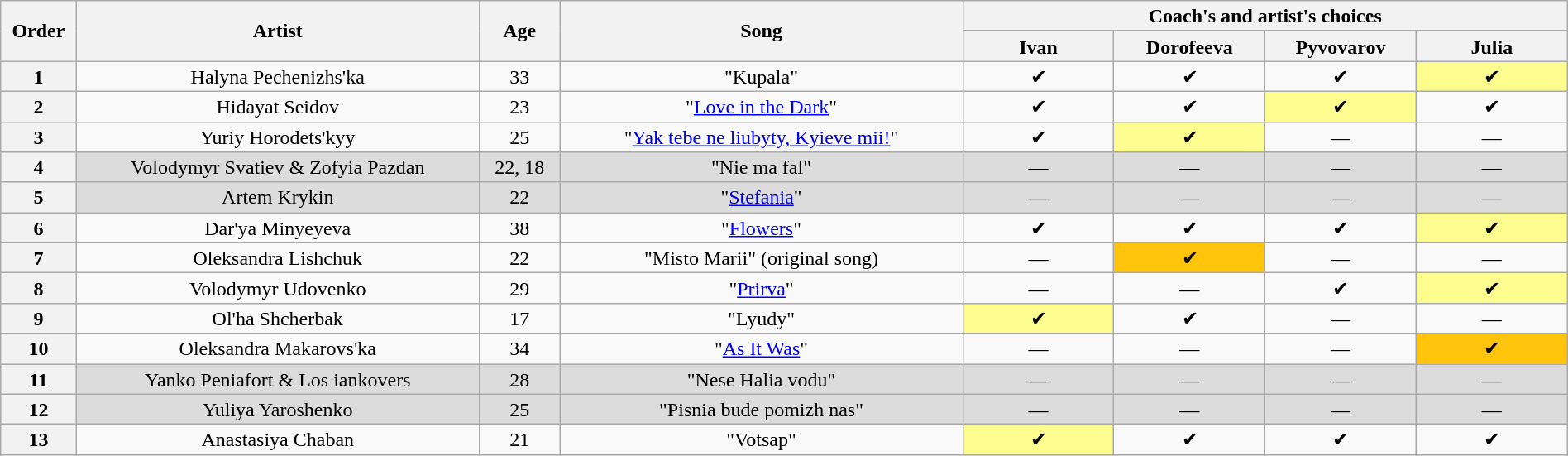<table class="wikitable" style="text-align:center; line-height:17px; width:100%">
<tr>
<th rowspan="2" scope="col" style="width:03%">Order</th>
<th rowspan="2" scope="col" style="width:20%">Artist</th>
<th rowspan="2" scope="col" style="width:04%">Age</th>
<th rowspan="2" scope="col" style="width:20%">Song</th>
<th colspan="4" scope="col" style="width:28%">Coach's and artist's choices</th>
</tr>
<tr>
<th style="width:7.5%">Ivan</th>
<th style="width:7.5%">Dorofeeva</th>
<th style="width:7.5%">Pyvovarov</th>
<th style="width:7.5%">Julia</th>
</tr>
<tr>
<th>1</th>
<td>Halyna Pechenizhs'ka</td>
<td>33</td>
<td>"Kupala"</td>
<td>✔</td>
<td>✔</td>
<td>✔</td>
<td style="background:#fdfc8f">✔</td>
</tr>
<tr>
<th>2</th>
<td>Hidayat Seidov</td>
<td>23</td>
<td>"<a href='#'>Love in the Dark</a>"</td>
<td>✔</td>
<td>✔</td>
<td style="background:#fdfc8f">✔</td>
<td>✔</td>
</tr>
<tr>
<th>3</th>
<td>Yuriy Horodets'kyy</td>
<td>25</td>
<td>"<a href='#'>Yak tebe ne liubyty, Kyieve mii!</a>"</td>
<td>✔</td>
<td style="background:#fdfc8f">✔</td>
<td>—</td>
<td>—</td>
</tr>
<tr style="background:#dcdcdc">
<th>4</th>
<td>Volodymyr Svatiev & Zofyia Pazdan</td>
<td>22, 18</td>
<td>"Nie ma fal"</td>
<td>—</td>
<td>—</td>
<td>—</td>
<td>—</td>
</tr>
<tr style="background:#dcdcdc">
<th>5</th>
<td>Artem Krykin</td>
<td>22</td>
<td>"<a href='#'>Stefania</a>"</td>
<td>—</td>
<td>—</td>
<td>—</td>
<td>—</td>
</tr>
<tr>
<th>6</th>
<td>Dar'ya Minyeyeva</td>
<td>38</td>
<td>"<a href='#'>Flowers</a>"</td>
<td>✔</td>
<td>✔</td>
<td>✔</td>
<td style="background:#fdfc8f">✔</td>
</tr>
<tr>
<th>7</th>
<td>Oleksandra Lishchuk</td>
<td>22</td>
<td>"Misto Marii" (original song)</td>
<td>—</td>
<td style="background:#ffc40c">✔</td>
<td>—</td>
<td>—</td>
</tr>
<tr>
<th>8</th>
<td>Volodymyr Udovenko</td>
<td>29</td>
<td>"<a href='#'>Prirva</a>"</td>
<td>—</td>
<td>—</td>
<td>✔</td>
<td style="background:#fdfc8f">✔</td>
</tr>
<tr>
<th>9</th>
<td>Ol'ha Shcherbak</td>
<td>17</td>
<td>"Lyudy"</td>
<td style="background:#fdfc8f">✔</td>
<td>✔</td>
<td>—</td>
<td>—</td>
</tr>
<tr>
<th>10</th>
<td>Oleksandra Makarovs'ka</td>
<td>34</td>
<td>"<a href='#'>As It Was</a>"</td>
<td>—</td>
<td>—</td>
<td>—</td>
<td style="background:#ffc40c">✔</td>
</tr>
<tr style="background:#dcdcdc">
<th>11</th>
<td>Yanko Peniafort & Los iankovers</td>
<td>28</td>
<td>"Nese Halia vodu"</td>
<td>—</td>
<td>—</td>
<td>—</td>
<td>—</td>
</tr>
<tr style="background:#dcdcdc">
<th>12</th>
<td>Yuliya Yaroshenko</td>
<td>25</td>
<td>"Pisnia bude pomizh nas"</td>
<td>—</td>
<td>—</td>
<td>—</td>
<td>—</td>
</tr>
<tr>
<th>13</th>
<td>Anastasiya Chaban</td>
<td>21</td>
<td>"Votsap"</td>
<td style="background:#fdfc8f">✔</td>
<td>✔</td>
<td>✔</td>
<td>✔</td>
</tr>
</table>
